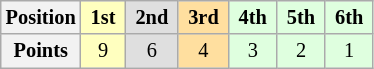<table class="wikitable" style="font-size:85%; text-align:center">
<tr>
<th>Position</th>
<td style="background:#ffffbf;"> <strong>1st</strong> </td>
<td style="background:#dfdfdf;"> <strong>2nd</strong> </td>
<td style="background:#ffdf9f;"> <strong>3rd</strong> </td>
<td style="background:#dfffdf;"> <strong>4th</strong> </td>
<td style="background:#dfffdf;"> <strong>5th</strong> </td>
<td style="background:#dfffdf;"> <strong>6th</strong> </td>
</tr>
<tr>
<th>Points</th>
<td style="background:#FFFFBF;">9</td>
<td style="background:#DFDFDF;">6</td>
<td style="background:#FFDF9F;">4</td>
<td style="background:#DFFFDF;">3</td>
<td style="background:#DFFFDF;">2</td>
<td style="background:#DFFFDF;">1</td>
</tr>
</table>
